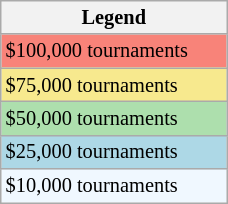<table class="wikitable"  style="font-size:85%; width:12%;">
<tr>
<th>Legend</th>
</tr>
<tr style="background:#f88379;">
<td>$100,000 tournaments</td>
</tr>
<tr style="background:#f7e98e;">
<td>$75,000 tournaments</td>
</tr>
<tr style="background:#addfad;">
<td>$50,000 tournaments</td>
</tr>
<tr style="background:lightblue;">
<td>$25,000 tournaments</td>
</tr>
<tr style="background:#f0f8ff;">
<td>$10,000 tournaments</td>
</tr>
</table>
